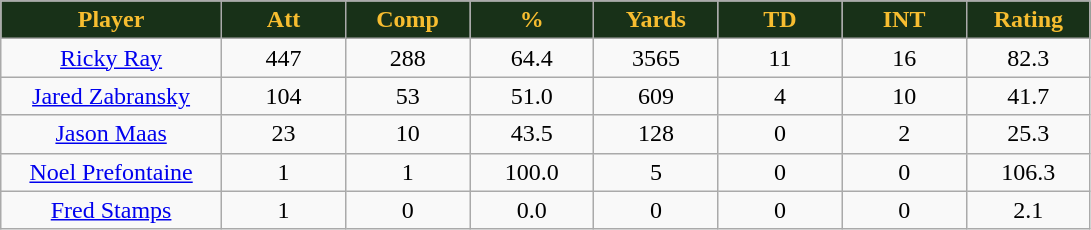<table class="wikitable sortable">
<tr>
<th style="background:#183118;color:#f7bd30;" width="16%">Player</th>
<th style="background:#183118;color:#f7bd30;" width="9%">Att</th>
<th style="background:#183118;color:#f7bd30;" width="9%">Comp</th>
<th style="background:#183118;color:#f7bd30;" width="9%">%</th>
<th style="background:#183118;color:#f7bd30;" width="9%">Yards</th>
<th style="background:#183118;color:#f7bd30;" width="9%">TD</th>
<th style="background:#183118;color:#f7bd30;" width="9%">INT</th>
<th style="background:#183118;color:#f7bd30;" width="9%">Rating</th>
</tr>
<tr align="center">
<td><a href='#'>Ricky Ray</a></td>
<td>447</td>
<td>288</td>
<td>64.4</td>
<td>3565</td>
<td>11</td>
<td>16</td>
<td>82.3</td>
</tr>
<tr align="center">
<td><a href='#'>Jared Zabransky</a></td>
<td>104</td>
<td>53</td>
<td>51.0</td>
<td>609</td>
<td>4</td>
<td>10</td>
<td>41.7</td>
</tr>
<tr align="center">
<td><a href='#'>Jason Maas</a></td>
<td>23</td>
<td>10</td>
<td>43.5</td>
<td>128</td>
<td>0</td>
<td>2</td>
<td>25.3</td>
</tr>
<tr align="center">
<td><a href='#'>Noel Prefontaine</a></td>
<td>1</td>
<td>1</td>
<td>100.0</td>
<td>5</td>
<td>0</td>
<td>0</td>
<td>106.3</td>
</tr>
<tr align="center">
<td><a href='#'>Fred Stamps</a></td>
<td>1</td>
<td>0</td>
<td>0.0</td>
<td>0</td>
<td>0</td>
<td>0</td>
<td>2.1</td>
</tr>
</table>
